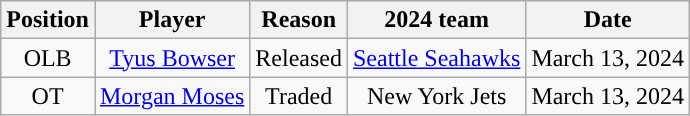<table class="wikitable" style="text-align:center">
<tr>
<th>Position</th>
<th>Player</th>
<th>Reason</th>
<th>2024 team</th>
<th>Date</th>
</tr>
<tr>
<td>OLB</td>
<td><a href='#'>Tyus Bowser</a></td>
<td>Released</td>
<td><a href='#'>Seattle Seahawks</a></td>
<td>March 13, 2024</td>
</tr>
<tr>
<td>OT</td>
<td><a href='#'>Morgan Moses</a></td>
<td>Traded</td>
<td>New York Jets</td>
<td>March 13, 2024</td>
</tr>
</table>
